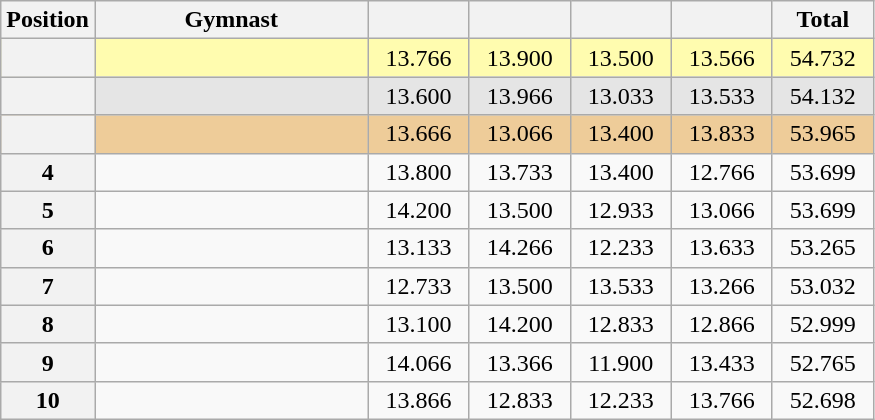<table class="wikitable sortable" style="text-align:center; font-size:100%">
<tr>
<th scope="col" style="width:50px;">Position</th>
<th scope="col" style="width:175px;">Gymnast</th>
<th scope="col" style="width:60px;"></th>
<th scope="col" style="width:60px;"></th>
<th scope="col" style="width:60px;"></th>
<th scope="col" style="width:60px;"></th>
<th scope="col" style="width:60px;">Total</th>
</tr>
<tr style="background:#fffcaf;">
<th scope="row" style="text-align:center"></th>
<td style="text-align:left;"></td>
<td>13.766</td>
<td>13.900</td>
<td>13.500</td>
<td>13.566</td>
<td>54.732</td>
</tr>
<tr style="background:#e5e5e5;">
<th scope="row" style="text-align:center"></th>
<td style="text-align:left;"></td>
<td>13.600</td>
<td>13.966</td>
<td>13.033</td>
<td>13.533</td>
<td>54.132</td>
</tr>
<tr style="background:#ec9;">
<th scope="row" style="text-align:center"></th>
<td style="text-align:left;"></td>
<td>13.666</td>
<td>13.066</td>
<td>13.400</td>
<td>13.833</td>
<td>53.965</td>
</tr>
<tr>
<th>4</th>
<td style="text-align:left;"></td>
<td>13.800</td>
<td>13.733</td>
<td>13.400</td>
<td>12.766</td>
<td>53.699</td>
</tr>
<tr>
<th>5</th>
<td style="text-align:left;"></td>
<td>14.200</td>
<td>13.500</td>
<td>12.933</td>
<td>13.066</td>
<td>53.699</td>
</tr>
<tr>
<th>6</th>
<td style="text-align:left;"></td>
<td>13.133</td>
<td>14.266</td>
<td>12.233</td>
<td>13.633</td>
<td>53.265</td>
</tr>
<tr>
<th>7</th>
<td style="text-align:left;"></td>
<td>12.733</td>
<td>13.500</td>
<td>13.533</td>
<td>13.266</td>
<td>53.032</td>
</tr>
<tr>
<th>8</th>
<td style="text-align:left;"></td>
<td>13.100</td>
<td>14.200</td>
<td>12.833</td>
<td>12.866</td>
<td>52.999</td>
</tr>
<tr>
<th>9</th>
<td style="text-align:left;"></td>
<td>14.066</td>
<td>13.366</td>
<td>11.900</td>
<td>13.433</td>
<td>52.765</td>
</tr>
<tr>
<th>10</th>
<td style="text-align:left;"></td>
<td>13.866</td>
<td>12.833</td>
<td>12.233</td>
<td>13.766</td>
<td>52.698</td>
</tr>
</table>
